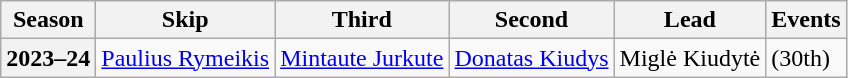<table class="wikitable">
<tr>
<th scope="col">Season</th>
<th scope="col">Skip</th>
<th scope="col">Third</th>
<th scope="col">Second</th>
<th scope="col">Lead</th>
<th scope="col">Events</th>
</tr>
<tr>
<th scope="row">2023–24</th>
<td><a href='#'>Paulius Rymeikis</a></td>
<td><a href='#'>Mintaute Jurkute</a></td>
<td><a href='#'>Donatas Kiudys</a></td>
<td>Miglė Kiudytė</td>
<td> (30th)</td>
</tr>
</table>
